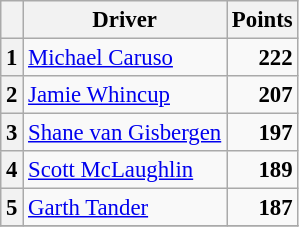<table class="wikitable" style="font-size: 95%;">
<tr>
<th></th>
<th>Driver</th>
<th>Points</th>
</tr>
<tr>
<th>1</th>
<td> <a href='#'>Michael Caruso</a></td>
<td align="right"><strong>222</strong></td>
</tr>
<tr>
<th>2</th>
<td> <a href='#'>Jamie Whincup</a></td>
<td align="right"><strong>207</strong></td>
</tr>
<tr>
<th>3</th>
<td> <a href='#'>Shane van Gisbergen</a></td>
<td align="right"><strong>197</strong></td>
</tr>
<tr>
<th>4</th>
<td> <a href='#'>Scott McLaughlin</a></td>
<td align="right"><strong>189</strong></td>
</tr>
<tr>
<th>5</th>
<td> <a href='#'>Garth Tander</a></td>
<td align="right"><strong>187</strong></td>
</tr>
<tr>
</tr>
</table>
